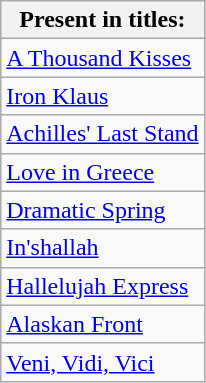<table class="wikitable">
<tr>
<th>Present in titles:</th>
</tr>
<tr>
<td><a href='#'>A Thousand Kisses</a></td>
</tr>
<tr>
<td><a href='#'>Iron Klaus</a></td>
</tr>
<tr>
<td><a href='#'>Achilles' Last Stand</a></td>
</tr>
<tr>
<td><a href='#'>Love in Greece</a></td>
</tr>
<tr>
<td><a href='#'>Dramatic Spring</a></td>
</tr>
<tr>
<td><a href='#'>In'shallah</a></td>
</tr>
<tr>
<td><a href='#'>Hallelujah Express</a></td>
</tr>
<tr>
<td><a href='#'>Alaskan Front</a></td>
</tr>
<tr>
<td><a href='#'>Veni, Vidi, Vici</a></td>
</tr>
</table>
